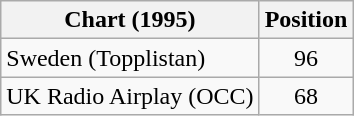<table class="wikitable">
<tr>
<th>Chart (1995)</th>
<th>Position</th>
</tr>
<tr>
<td>Sweden (Topplistan)</td>
<td align="center">96</td>
</tr>
<tr>
<td>UK Radio Airplay (OCC)</td>
<td align="center">68</td>
</tr>
</table>
